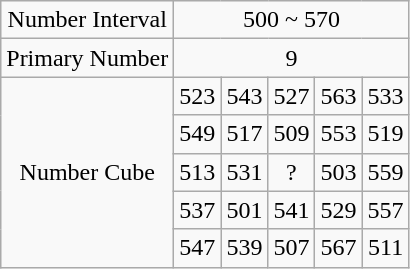<table class="wikitable" style="text-align:center">
<tr>
<td>Number Interval</td>
<td colspan="5">500 ~ 570</td>
</tr>
<tr>
<td>Primary Number</td>
<td colspan="5">9</td>
</tr>
<tr>
<td rowspan="5">Number Cube</td>
<td>523</td>
<td>543</td>
<td>527</td>
<td>563</td>
<td>533</td>
</tr>
<tr>
<td>549</td>
<td>517</td>
<td>509</td>
<td>553</td>
<td>519</td>
</tr>
<tr>
<td>513</td>
<td>531</td>
<td>?</td>
<td>503</td>
<td>559</td>
</tr>
<tr>
<td>537</td>
<td>501</td>
<td>541</td>
<td>529</td>
<td>557</td>
</tr>
<tr>
<td>547</td>
<td>539</td>
<td>507</td>
<td>567</td>
<td>511</td>
</tr>
</table>
